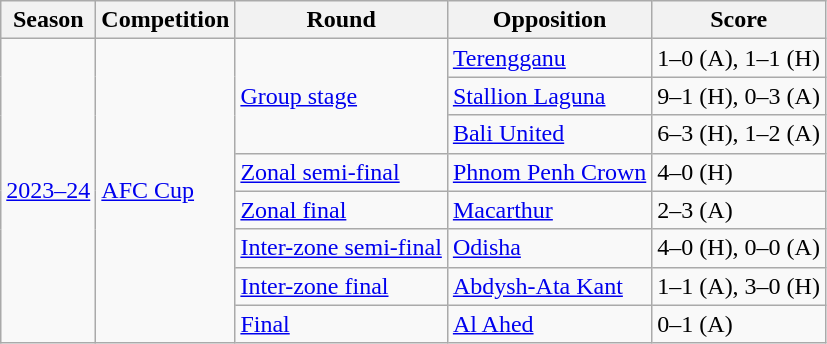<table class="wikitable">
<tr>
<th>Season</th>
<th>Competition</th>
<th>Round</th>
<th>Opposition</th>
<th>Score</th>
</tr>
<tr>
<td rowspan=8 align=center><a href='#'>2023–24</a></td>
<td rowspan=8><a href='#'>AFC Cup</a></td>
<td rowspan=3><a href='#'>Group stage</a></td>
<td> <a href='#'>Terengganu</a></td>
<td>1–0 (A), 1–1 (H)</td>
</tr>
<tr>
<td> <a href='#'>Stallion Laguna</a></td>
<td>9–1 (H), 0–3 (A)</td>
</tr>
<tr>
<td> <a href='#'>Bali United</a></td>
<td>6–3 (H), 1–2 (A)</td>
</tr>
<tr>
<td><a href='#'>Zonal semi-final</a></td>
<td> <a href='#'>Phnom Penh Crown</a></td>
<td>4–0 (H)</td>
</tr>
<tr>
<td><a href='#'>Zonal final</a></td>
<td> <a href='#'>Macarthur</a></td>
<td>2–3 (A)</td>
</tr>
<tr>
<td><a href='#'>Inter-zone semi-final</a></td>
<td> <a href='#'>Odisha</a></td>
<td>4–0 (H), 0–0 (A)</td>
</tr>
<tr>
<td><a href='#'>Inter-zone final</a></td>
<td> <a href='#'>Abdysh-Ata Kant</a></td>
<td>1–1 (A), 3–0 (H)</td>
</tr>
<tr>
<td><a href='#'>Final</a></td>
<td> <a href='#'>Al Ahed</a></td>
<td>0–1 (A)</td>
</tr>
</table>
